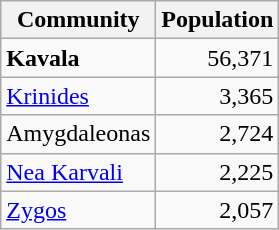<table class=wikitable>
<tr>
<th>Community</th>
<th>Population </th>
</tr>
<tr>
<td><strong>Kavala</strong></td>
<td align=right>56,371 </td>
</tr>
<tr>
<td><a href='#'>Krinides</a></td>
<td align=right>3,365 </td>
</tr>
<tr>
<td>Amygdaleonas</td>
<td align=right>2,724 </td>
</tr>
<tr>
<td><a href='#'>Nea Karvali</a></td>
<td align=right>2,225 </td>
</tr>
<tr>
<td><a href='#'>Zygos</a></td>
<td align=right>2,057 </td>
</tr>
</table>
